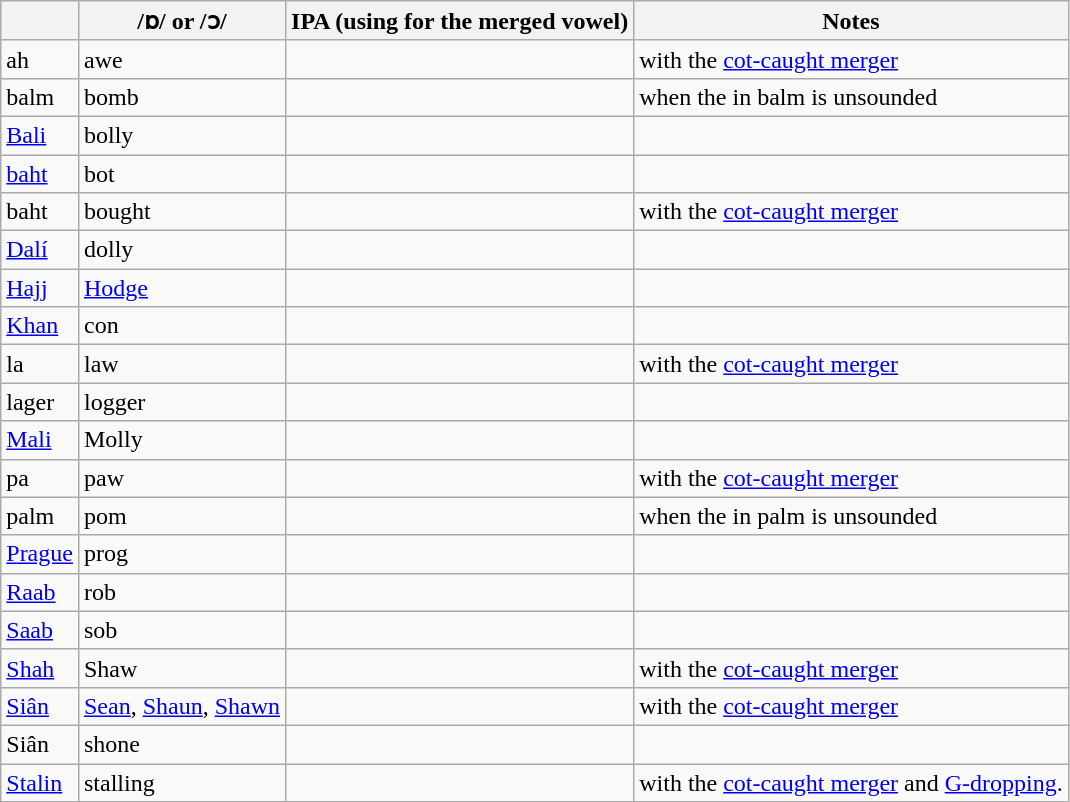<table class="wikitable sortable mw-collapsible mw-collapsed">
<tr>
<th></th>
<th {{IPA>/ɒ/ or /ɔ/</th>
<th>IPA (using  for the merged vowel)</th>
<th>Notes</th>
</tr>
<tr>
<td>ah</td>
<td>awe</td>
<td></td>
<td>with the <a href='#'>cot-caught merger</a></td>
</tr>
<tr>
<td>balm</td>
<td>bomb</td>
<td></td>
<td>when the <l> in balm is unsounded</td>
</tr>
<tr>
<td><a href='#'>Bali</a></td>
<td>bolly</td>
<td></td>
<td></td>
</tr>
<tr>
<td><a href='#'>baht</a></td>
<td>bot</td>
<td></td>
<td></td>
</tr>
<tr>
<td>baht</td>
<td>bought</td>
<td></td>
<td>with the <a href='#'>cot-caught merger</a></td>
</tr>
<tr>
<td><a href='#'>Dalí</a></td>
<td>dolly</td>
<td></td>
<td></td>
</tr>
<tr>
<td><a href='#'>Hajj</a></td>
<td><a href='#'>Hodge</a></td>
<td></td>
<td></td>
</tr>
<tr>
<td><a href='#'>Khan</a></td>
<td>con</td>
<td></td>
<td></td>
</tr>
<tr>
<td>la</td>
<td>law</td>
<td></td>
<td>with the <a href='#'>cot-caught merger</a></td>
</tr>
<tr>
<td>lager</td>
<td>logger</td>
<td></td>
<td></td>
</tr>
<tr>
<td><a href='#'>Mali</a></td>
<td>Molly</td>
<td></td>
<td></td>
</tr>
<tr>
<td>pa</td>
<td>paw</td>
<td></td>
<td>with the <a href='#'>cot-caught merger</a></td>
</tr>
<tr>
<td>palm</td>
<td>pom</td>
<td></td>
<td>when the <l> in palm is unsounded</td>
</tr>
<tr>
<td><a href='#'>Prague</a></td>
<td>prog</td>
<td></td>
<td></td>
</tr>
<tr>
<td><a href='#'>Raab</a></td>
<td>rob</td>
<td></td>
<td></td>
</tr>
<tr>
<td><a href='#'>Saab</a></td>
<td>sob</td>
<td></td>
<td></td>
</tr>
<tr>
<td><a href='#'>Shah</a></td>
<td>Shaw</td>
<td></td>
<td>with the <a href='#'>cot-caught merger</a></td>
</tr>
<tr>
<td><a href='#'>Siân</a></td>
<td><a href='#'>Sean</a>, <a href='#'>Shaun</a>, <a href='#'>Shawn</a></td>
<td></td>
<td>with the <a href='#'>cot-caught merger</a></td>
</tr>
<tr>
<td>Siân</td>
<td>shone</td>
<td></td>
<td></td>
</tr>
<tr>
<td><a href='#'>Stalin</a></td>
<td>stalling</td>
<td></td>
<td>with the <a href='#'>cot-caught merger</a> and <a href='#'>G-dropping</a>.</td>
</tr>
</table>
